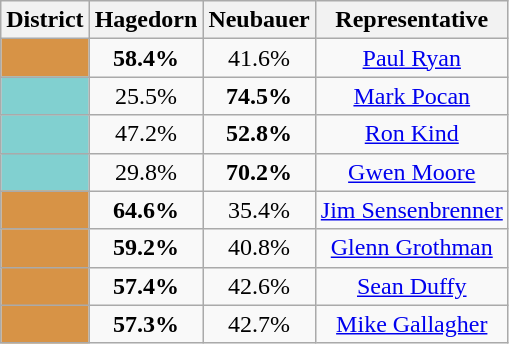<table class= wikitable sortable>
<tr>
<th>District</th>
<th>Hagedorn</th>
<th>Neubauer</th>
<th>Representative</th>
</tr>
<tr align=center>
<th style="background:#d79346;"></th>
<td><strong>58.4%</strong></td>
<td>41.6%</td>
<td><a href='#'>Paul Ryan</a></td>
</tr>
<tr align=center>
<th style="background:#81d0d0;"></th>
<td>25.5%</td>
<td><strong>74.5%</strong></td>
<td><a href='#'>Mark Pocan</a></td>
</tr>
<tr align=center>
<th style="background:#81d0d0;"></th>
<td>47.2%</td>
<td><strong>52.8%</strong></td>
<td><a href='#'>Ron Kind</a></td>
</tr>
<tr align=center>
<th style="background:#81d0d0;"></th>
<td>29.8%</td>
<td><strong>70.2%</strong></td>
<td><a href='#'>Gwen Moore</a></td>
</tr>
<tr align=center>
<th style="background:#d79346;"></th>
<td><strong>64.6%</strong></td>
<td>35.4%</td>
<td><a href='#'>Jim Sensenbrenner</a></td>
</tr>
<tr align=center>
<th style="background:#d79346;"></th>
<td><strong>59.2%</strong></td>
<td>40.8%</td>
<td><a href='#'>Glenn Grothman</a></td>
</tr>
<tr align=center>
<th style="background:#d79346;"></th>
<td><strong>57.4%</strong></td>
<td>42.6%</td>
<td><a href='#'>Sean Duffy</a></td>
</tr>
<tr align=center>
<th style="background:#d79346;"></th>
<td><strong>57.3%</strong></td>
<td>42.7%</td>
<td><a href='#'>Mike Gallagher</a></td>
</tr>
</table>
